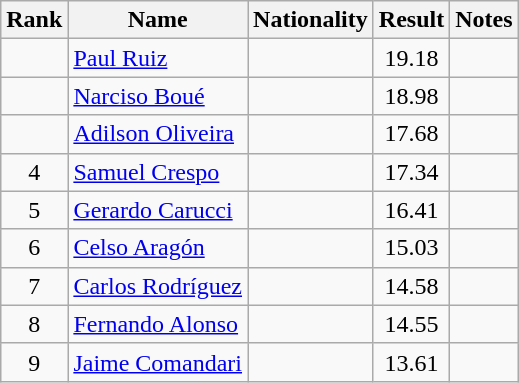<table class="wikitable sortable" style="text-align:center">
<tr>
<th>Rank</th>
<th>Name</th>
<th>Nationality</th>
<th>Result</th>
<th>Notes</th>
</tr>
<tr>
<td align=center></td>
<td align=left><a href='#'>Paul Ruiz</a></td>
<td align=left></td>
<td>19.18</td>
<td></td>
</tr>
<tr>
<td align=center></td>
<td align=left><a href='#'>Narciso Boué</a></td>
<td align=left></td>
<td>18.98</td>
<td></td>
</tr>
<tr>
<td align=center></td>
<td align=left><a href='#'>Adilson Oliveira</a></td>
<td align=left></td>
<td>17.68</td>
<td></td>
</tr>
<tr>
<td align=center>4</td>
<td align=left><a href='#'>Samuel Crespo</a></td>
<td align=left></td>
<td>17.34</td>
<td></td>
</tr>
<tr>
<td align=center>5</td>
<td align=left><a href='#'>Gerardo Carucci</a></td>
<td align=left></td>
<td>16.41</td>
<td></td>
</tr>
<tr>
<td align=center>6</td>
<td align=left><a href='#'>Celso Aragón</a></td>
<td align=left></td>
<td>15.03</td>
<td></td>
</tr>
<tr>
<td align=center>7</td>
<td align=left><a href='#'>Carlos Rodríguez</a></td>
<td align=left></td>
<td>14.58</td>
<td></td>
</tr>
<tr>
<td align=center>8</td>
<td align=left><a href='#'>Fernando Alonso</a></td>
<td align=left></td>
<td>14.55</td>
<td></td>
</tr>
<tr>
<td align=center>9</td>
<td align=left><a href='#'>Jaime Comandari</a></td>
<td align=left></td>
<td>13.61</td>
<td></td>
</tr>
</table>
